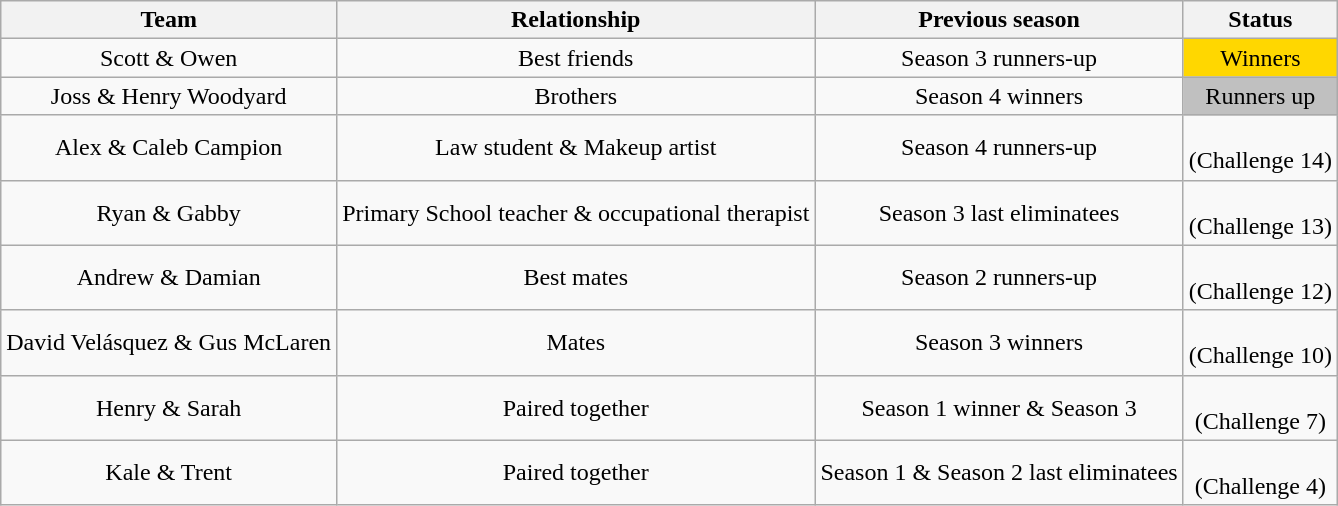<table class="wikitable" style="text-align:center">
<tr valign="top">
<th>Team</th>
<th>Relationship</th>
<th>Previous season</th>
<th>Status</th>
</tr>
<tr>
<td>Scott & Owen</td>
<td>Best friends</td>
<td>Season 3 runners-up</td>
<td style="background:gold">Winners</td>
</tr>
<tr>
<td>Joss & Henry Woodyard</td>
<td>Brothers</td>
<td>Season 4 winners</td>
<td style="background:silver">Runners up</td>
</tr>
<tr>
<td>Alex & Caleb Campion</td>
<td>Law student & Makeup artist</td>
<td>Season 4 runners-up</td>
<td><br>(Challenge 14)</td>
</tr>
<tr>
<td>Ryan & Gabby</td>
<td>Primary School teacher & occupational therapist</td>
<td>Season 3 last eliminatees</td>
<td><br>(Challenge 13)</td>
</tr>
<tr>
<td>Andrew & Damian</td>
<td>Best mates</td>
<td>Season 2 runners-up</td>
<td><br>(Challenge 12)</td>
</tr>
<tr>
<td>David Velásquez & Gus McLaren</td>
<td>Mates</td>
<td>Season 3 winners</td>
<td><br>(Challenge 10)</td>
</tr>
<tr>
<td>Henry & Sarah</td>
<td>Paired together</td>
<td>Season 1 winner & Season 3</td>
<td><br>(Challenge 7)</td>
</tr>
<tr>
<td>Kale & Trent</td>
<td>Paired together</td>
<td>Season 1 & Season 2 last eliminatees</td>
<td><br>(Challenge 4)</td>
</tr>
</table>
